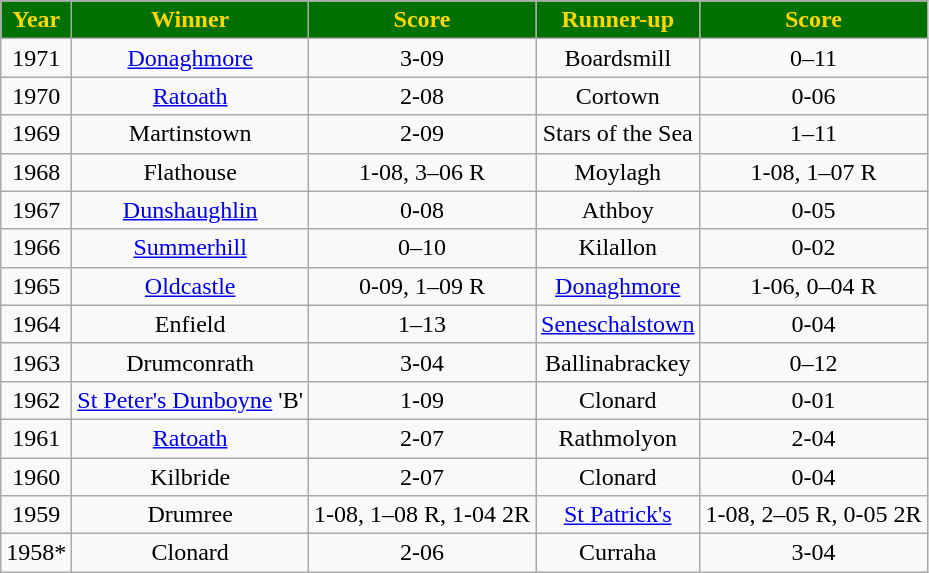<table class="wikitable" style="text-align:center;">
<tr>
<th style="background:#007000;color:gold">Year</th>
<th style="background:#007000;color:gold">Winner</th>
<th style="background:#007000;color:gold">Score</th>
<th style="background:#007000;color:gold">Runner-up</th>
<th style="background:#007000;color:gold">Score</th>
</tr>
<tr 15B.C>
<td>1971</td>
<td><a href='#'>Donaghmore</a></td>
<td>3-09</td>
<td>Boardsmill</td>
<td>0–11</td>
</tr>
<tr>
<td>1970</td>
<td><a href='#'>Ratoath</a></td>
<td>2-08</td>
<td>Cortown</td>
<td>0-06</td>
</tr>
<tr>
<td>1969</td>
<td>Martinstown</td>
<td>2-09</td>
<td>Stars of the Sea</td>
<td>1–11</td>
</tr>
<tr>
<td>1968</td>
<td>Flathouse</td>
<td>1-08, 3–06 R</td>
<td>Moylagh</td>
<td>1-08, 1–07 R</td>
</tr>
<tr>
<td>1967</td>
<td><a href='#'>Dunshaughlin</a></td>
<td>0-08</td>
<td>Athboy</td>
<td>0-05</td>
</tr>
<tr>
<td>1966</td>
<td><a href='#'>Summerhill</a></td>
<td>0–10</td>
<td>Kilallon</td>
<td>0-02</td>
</tr>
<tr>
<td>1965</td>
<td><a href='#'>Oldcastle</a></td>
<td>0-09, 1–09 R</td>
<td><a href='#'>Donaghmore</a></td>
<td>1-06, 0–04 R</td>
</tr>
<tr>
<td>1964</td>
<td>Enfield</td>
<td>1–13</td>
<td><a href='#'>Seneschalstown</a></td>
<td>0-04</td>
</tr>
<tr>
<td>1963</td>
<td>Drumconrath</td>
<td>3-04</td>
<td>Ballinabrackey</td>
<td>0–12</td>
</tr>
<tr>
<td>1962</td>
<td><a href='#'>St Peter's Dunboyne</a> 'B'</td>
<td>1-09</td>
<td>Clonard</td>
<td>0-01</td>
</tr>
<tr>
<td>1961</td>
<td><a href='#'>Ratoath</a></td>
<td>2-07</td>
<td>Rathmolyon</td>
<td>2-04</td>
</tr>
<tr>
<td>1960</td>
<td>Kilbride</td>
<td>2-07</td>
<td>Clonard</td>
<td>0-04</td>
</tr>
<tr>
<td>1959</td>
<td>Drumree</td>
<td>1-08, 1–08 R, 1-04 2R</td>
<td><a href='#'>St Patrick's</a></td>
<td>1-08, 2–05 R, 0-05 2R</td>
</tr>
<tr>
<td>1958*</td>
<td>Clonard</td>
<td>2-06</td>
<td>Curraha</td>
<td>3-04</td>
</tr>
</table>
